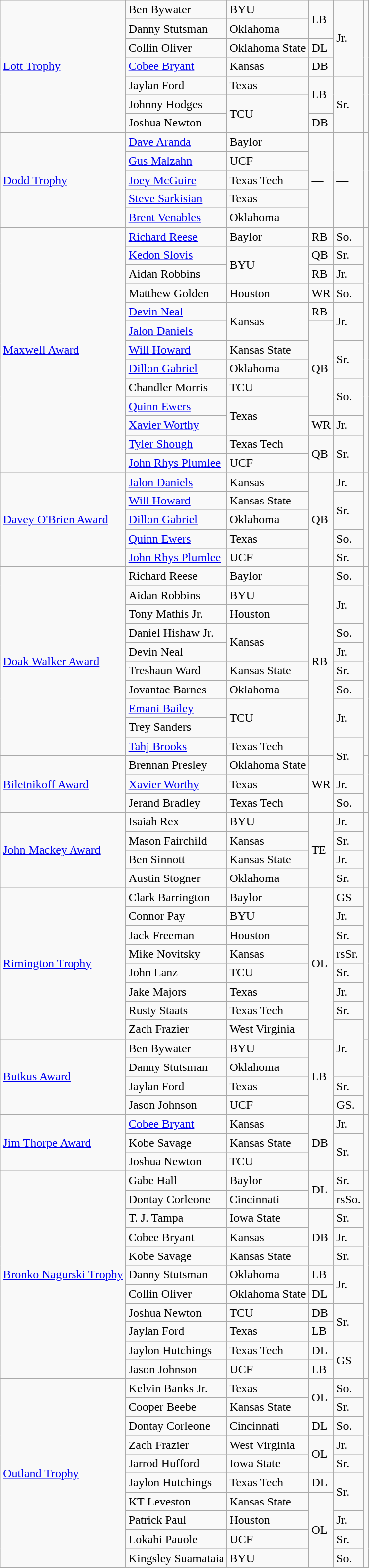<table class="wikitable">
<tr>
<td rowspan=7><a href='#'>Lott Trophy</a></td>
<td>Ben Bywater</td>
<td>BYU</td>
<td rowspan=2>LB</td>
<td rowspan=4>Jr.</td>
<td rowspan=7></td>
</tr>
<tr>
<td>Danny Stutsman</td>
<td>Oklahoma</td>
</tr>
<tr>
<td>Collin Oliver</td>
<td>Oklahoma State</td>
<td>DL</td>
</tr>
<tr>
<td><a href='#'>Cobee Bryant</a></td>
<td>Kansas</td>
<td>DB</td>
</tr>
<tr>
<td>Jaylan Ford</td>
<td>Texas</td>
<td rowspan=2>LB</td>
<td rowspan=3>Sr.</td>
</tr>
<tr>
<td>Johnny Hodges</td>
<td rowspan=2>TCU</td>
</tr>
<tr>
<td>Joshua Newton</td>
<td>DB</td>
</tr>
<tr>
<td rowspan=5><a href='#'>Dodd Trophy</a></td>
<td><a href='#'>Dave Aranda</a></td>
<td>Baylor</td>
<td rowspan=5>—</td>
<td rowspan=5>—</td>
<td rowspan=5></td>
</tr>
<tr>
<td><a href='#'>Gus Malzahn</a></td>
<td>UCF</td>
</tr>
<tr>
<td><a href='#'>Joey McGuire</a></td>
<td>Texas Tech</td>
</tr>
<tr>
<td><a href='#'>Steve Sarkisian</a></td>
<td>Texas</td>
</tr>
<tr>
<td><a href='#'>Brent Venables</a></td>
<td>Oklahoma</td>
</tr>
<tr>
<td rowspan=13><a href='#'>Maxwell Award</a></td>
<td><a href='#'>Richard Reese</a></td>
<td>Baylor</td>
<td>RB</td>
<td>So.</td>
<td rowspan=13></td>
</tr>
<tr>
<td><a href='#'>Kedon Slovis</a></td>
<td rowspan=2>BYU</td>
<td>QB</td>
<td>Sr.</td>
</tr>
<tr>
<td>Aidan Robbins</td>
<td>RB</td>
<td>Jr.</td>
</tr>
<tr>
<td>Matthew Golden</td>
<td>Houston</td>
<td>WR</td>
<td>So.</td>
</tr>
<tr>
<td><a href='#'>Devin Neal</a></td>
<td rowspan=2>Kansas</td>
<td>RB</td>
<td rowspan=2>Jr.</td>
</tr>
<tr>
<td><a href='#'>Jalon Daniels</a></td>
<td rowspan=5>QB</td>
</tr>
<tr>
<td><a href='#'>Will Howard</a></td>
<td>Kansas State</td>
<td rowspan=2>Sr.</td>
</tr>
<tr>
<td><a href='#'>Dillon Gabriel</a></td>
<td>Oklahoma</td>
</tr>
<tr>
<td>Chandler Morris</td>
<td>TCU</td>
<td rowspan=2>So.</td>
</tr>
<tr>
<td><a href='#'>Quinn Ewers</a></td>
<td rowspan=2>Texas</td>
</tr>
<tr>
<td><a href='#'>Xavier Worthy</a></td>
<td>WR</td>
<td>Jr.</td>
</tr>
<tr>
<td><a href='#'>Tyler Shough</a></td>
<td>Texas Tech</td>
<td rowspan=2>QB</td>
<td rowspan=2>Sr.</td>
</tr>
<tr>
<td><a href='#'>John Rhys Plumlee</a></td>
<td>UCF</td>
</tr>
<tr>
<td rowspan=5><a href='#'>Davey O'Brien Award</a></td>
<td><a href='#'>Jalon Daniels</a></td>
<td>Kansas</td>
<td rowspan=5>QB</td>
<td>Jr.</td>
<td rowspan=5></td>
</tr>
<tr>
<td><a href='#'>Will Howard</a></td>
<td>Kansas State</td>
<td rowspan=2>Sr.</td>
</tr>
<tr>
<td><a href='#'>Dillon Gabriel</a></td>
<td>Oklahoma</td>
</tr>
<tr>
<td><a href='#'>Quinn Ewers</a></td>
<td>Texas</td>
<td>So.</td>
</tr>
<tr>
<td><a href='#'>John Rhys Plumlee</a></td>
<td>UCF</td>
<td>Sr.</td>
</tr>
<tr>
<td rowspan=10><a href='#'>Doak Walker Award</a></td>
<td>Richard Reese</td>
<td>Baylor</td>
<td rowspan=10>RB</td>
<td>So.</td>
<td rowspan=10></td>
</tr>
<tr>
<td>Aidan Robbins</td>
<td>BYU</td>
<td rowspan=2>Jr.</td>
</tr>
<tr>
<td>Tony Mathis Jr.</td>
<td>Houston</td>
</tr>
<tr>
<td>Daniel Hishaw Jr.</td>
<td rowspan=2>Kansas</td>
<td>So.</td>
</tr>
<tr>
<td>Devin Neal</td>
<td>Jr.</td>
</tr>
<tr>
<td>Treshaun Ward</td>
<td>Kansas State</td>
<td>Sr.</td>
</tr>
<tr>
<td>Jovantae Barnes</td>
<td>Oklahoma</td>
<td>So.</td>
</tr>
<tr>
<td><a href='#'>Emani Bailey</a></td>
<td rowspan=2>TCU</td>
<td rowspan=2>Jr.</td>
</tr>
<tr>
<td>Trey Sanders</td>
</tr>
<tr>
<td><a href='#'>Tahj Brooks</a></td>
<td>Texas Tech</td>
<td rowspan=2>Sr.</td>
</tr>
<tr>
<td rowspan=3><a href='#'>Biletnikoff Award</a></td>
<td>Brennan Presley</td>
<td>Oklahoma State</td>
<td rowspan=3>WR</td>
<td rowspan=3></td>
</tr>
<tr>
<td><a href='#'>Xavier Worthy</a></td>
<td>Texas</td>
<td>Jr.</td>
</tr>
<tr>
<td>Jerand Bradley</td>
<td>Texas Tech</td>
<td>So.</td>
</tr>
<tr>
<td rowspan=4><a href='#'>John Mackey Award</a></td>
<td>Isaiah Rex</td>
<td>BYU</td>
<td rowspan=4>TE</td>
<td>Jr.</td>
<td rowspan=4></td>
</tr>
<tr>
<td>Mason Fairchild</td>
<td>Kansas</td>
<td>Sr.</td>
</tr>
<tr>
<td>Ben Sinnott</td>
<td>Kansas State</td>
<td>Jr.</td>
</tr>
<tr>
<td>Austin Stogner</td>
<td>Oklahoma</td>
<td>Sr.</td>
</tr>
<tr>
<td rowspan=8><a href='#'>Rimington Trophy</a></td>
<td>Clark Barrington</td>
<td>Baylor</td>
<td rowspan=8>OL</td>
<td>GS</td>
<td rowspan=8></td>
</tr>
<tr>
<td>Connor Pay</td>
<td>BYU</td>
<td>Jr.</td>
</tr>
<tr>
<td>Jack Freeman</td>
<td>Houston</td>
<td>Sr.</td>
</tr>
<tr>
<td>Mike Novitsky</td>
<td>Kansas</td>
<td>rsSr.</td>
</tr>
<tr>
<td>John Lanz</td>
<td>TCU</td>
<td>Sr.</td>
</tr>
<tr>
<td>Jake Majors</td>
<td>Texas</td>
<td>Jr.</td>
</tr>
<tr>
<td>Rusty Staats</td>
<td>Texas Tech</td>
<td>Sr.</td>
</tr>
<tr>
<td>Zach Frazier</td>
<td>West Virginia</td>
<td rowspan=3>Jr.</td>
</tr>
<tr>
<td rowspan=4><a href='#'>Butkus Award</a></td>
<td>Ben Bywater</td>
<td>BYU</td>
<td rowspan=4>LB</td>
<td rowspan=4></td>
</tr>
<tr>
<td>Danny Stutsman</td>
<td>Oklahoma</td>
</tr>
<tr>
<td>Jaylan Ford</td>
<td>Texas</td>
<td>Sr.</td>
</tr>
<tr>
<td>Jason Johnson</td>
<td>UCF</td>
<td>GS.</td>
</tr>
<tr>
<td rowspan=3><a href='#'>Jim Thorpe Award</a></td>
<td><a href='#'>Cobee Bryant</a></td>
<td>Kansas</td>
<td rowspan=3>DB</td>
<td>Jr.</td>
<td rowspan=3></td>
</tr>
<tr>
<td>Kobe Savage</td>
<td>Kansas State</td>
<td rowspan=2>Sr.</td>
</tr>
<tr>
<td>Joshua Newton</td>
<td>TCU</td>
</tr>
<tr>
<td rowspan=11><a href='#'>Bronko Nagurski Trophy</a></td>
<td>Gabe Hall</td>
<td>Baylor</td>
<td rowspan=2>DL</td>
<td>Sr.</td>
<td rowspan=11></td>
</tr>
<tr>
<td>Dontay Corleone</td>
<td>Cincinnati</td>
<td>rsSo.</td>
</tr>
<tr>
<td>T. J. Tampa</td>
<td>Iowa State</td>
<td rowspan=3>DB</td>
<td>Sr.</td>
</tr>
<tr>
<td>Cobee Bryant</td>
<td>Kansas</td>
<td>Jr.</td>
</tr>
<tr>
<td>Kobe Savage</td>
<td>Kansas State</td>
<td>Sr.</td>
</tr>
<tr>
<td>Danny Stutsman</td>
<td>Oklahoma</td>
<td>LB</td>
<td rowspan=2>Jr.</td>
</tr>
<tr>
<td>Collin Oliver</td>
<td>Oklahoma State</td>
<td>DL</td>
</tr>
<tr>
<td>Joshua Newton</td>
<td>TCU</td>
<td>DB</td>
<td rowspan=2>Sr.</td>
</tr>
<tr>
<td>Jaylan Ford</td>
<td>Texas</td>
<td>LB</td>
</tr>
<tr>
<td>Jaylon Hutchings</td>
<td>Texas Tech</td>
<td>DL</td>
<td rowspan=2>GS</td>
</tr>
<tr>
<td>Jason Johnson</td>
<td>UCF</td>
<td>LB</td>
</tr>
<tr>
<td rowspan=10><a href='#'>Outland Trophy</a></td>
<td>Kelvin Banks Jr.</td>
<td>Texas</td>
<td rowspan=2>OL</td>
<td>So.</td>
<td rowspan=10></td>
</tr>
<tr>
<td>Cooper Beebe</td>
<td>Kansas State</td>
<td>Sr.</td>
</tr>
<tr>
<td>Dontay Corleone</td>
<td>Cincinnati</td>
<td>DL</td>
<td> So.</td>
</tr>
<tr>
<td>Zach Frazier</td>
<td>West Virginia</td>
<td rowspan=2>OL</td>
<td>Jr.</td>
</tr>
<tr>
<td>Jarrod Hufford</td>
<td>Iowa State</td>
<td> Sr.</td>
</tr>
<tr>
<td>Jaylon Hutchings</td>
<td>Texas Tech</td>
<td>DL</td>
<td rowspan=2>Sr.</td>
</tr>
<tr>
<td>KT Leveston</td>
<td>Kansas State</td>
<td rowspan=4>OL</td>
</tr>
<tr>
<td>Patrick Paul</td>
<td>Houston</td>
<td>Jr.</td>
</tr>
<tr>
<td>Lokahi Pauole</td>
<td>UCF</td>
<td>Sr.</td>
</tr>
<tr>
<td>Kingsley Suamataia</td>
<td>BYU</td>
<td>So.</td>
</tr>
</table>
